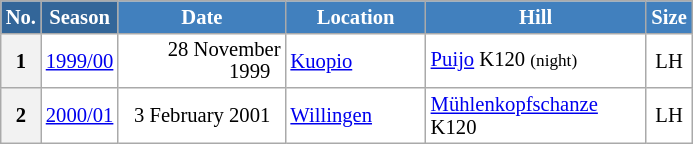<table class="wikitable sortable" style="font-size:86%; line-height:15px; text-align:left; border:grey solid 1px; border-collapse:collapse; background:#ffffff;">
<tr style="background:#efefef;">
<th style="background-color:#369; color:white; width:10px;">No.</th>
<th style="background-color:#369; color:white;  width:30px;">Season</th>
<th style="background-color:#4180be; color:white; width:105px;">Date</th>
<th style="background-color:#4180be; color:white; width:87px;">Location</th>
<th style="background-color:#4180be; color:white; width:140px;">Hill</th>
<th style="background-color:#4180be; color:white; width:25px;">Size</th>
</tr>
<tr>
<th scope=row style="text-align:center;">1</th>
<td align=center><a href='#'>1999/00</a></td>
<td align=right>28 November 1999  </td>
<td> <a href='#'>Kuopio</a></td>
<td><a href='#'>Puijo</a> K120 <small>(night)</small></td>
<td align=center>LH</td>
</tr>
<tr>
<th scope=row style="text-align:center;">2</th>
<td align=center><a href='#'>2000/01</a></td>
<td align=right>3 February 2001  </td>
<td> <a href='#'>Willingen</a></td>
<td><a href='#'>Mühlenkopfschanze</a> K120</td>
<td align=center>LH</td>
</tr>
</table>
